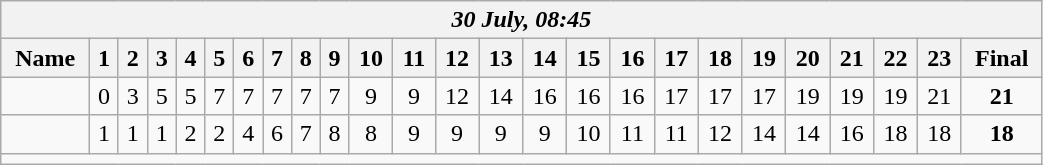<table class=wikitable style="text-align:center; width: 55%">
<tr>
<th colspan=25><em>30 July, 08:45</em></th>
</tr>
<tr>
<th>Name</th>
<th>1</th>
<th>2</th>
<th>3</th>
<th>4</th>
<th>5</th>
<th>6</th>
<th>7</th>
<th>8</th>
<th>9</th>
<th>10</th>
<th>11</th>
<th>12</th>
<th>13</th>
<th>14</th>
<th>15</th>
<th>16</th>
<th>17</th>
<th>18</th>
<th>19</th>
<th>20</th>
<th>21</th>
<th>22</th>
<th>23</th>
<th>Final</th>
</tr>
<tr>
<td align=left><strong></strong></td>
<td>0</td>
<td>3</td>
<td>5</td>
<td>5</td>
<td>7</td>
<td>7</td>
<td>7</td>
<td>7</td>
<td>7</td>
<td>9</td>
<td>9</td>
<td>12</td>
<td>14</td>
<td>16</td>
<td>16</td>
<td>16</td>
<td>17</td>
<td>17</td>
<td>17</td>
<td>19</td>
<td>19</td>
<td>19</td>
<td>21</td>
<td><strong>21</strong></td>
</tr>
<tr>
<td align=left></td>
<td>1</td>
<td>1</td>
<td>1</td>
<td>2</td>
<td>2</td>
<td>4</td>
<td>6</td>
<td>7</td>
<td>8</td>
<td>8</td>
<td>9</td>
<td>9</td>
<td>9</td>
<td>9</td>
<td>10</td>
<td>11</td>
<td>11</td>
<td>12</td>
<td>14</td>
<td>14</td>
<td>16</td>
<td>18</td>
<td>18</td>
<td><strong>18</strong></td>
</tr>
<tr>
<td colspan=25></td>
</tr>
</table>
